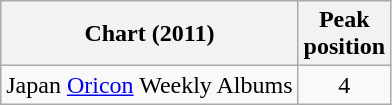<table class="wikitable">
<tr>
<th>Chart (2011)</th>
<th>Peak<br>position</th>
</tr>
<tr>
<td>Japan <a href='#'>Oricon</a> Weekly Albums</td>
<td align="center">4</td>
</tr>
</table>
